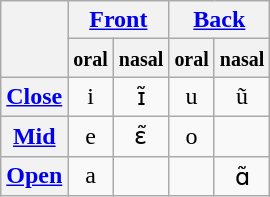<table class="wikitable" style=text-align:center>
<tr>
<th rowspan="2"></th>
<th colspan="2"><a href='#'>Front</a></th>
<th colspan="2"><a href='#'>Back</a></th>
</tr>
<tr>
<th><small>oral</small></th>
<th><small>nasal</small></th>
<th><small>oral</small></th>
<th><small>nasal</small></th>
</tr>
<tr>
<th><a href='#'>Close</a></th>
<td>i</td>
<td>ɪ̃</td>
<td>u</td>
<td>ũ</td>
</tr>
<tr>
<th><a href='#'>Mid</a></th>
<td>e</td>
<td>ɛ̃</td>
<td>o</td>
<td></td>
</tr>
<tr>
<th><a href='#'>Open</a></th>
<td>a</td>
<td></td>
<td></td>
<td>ɑ̃</td>
</tr>
</table>
